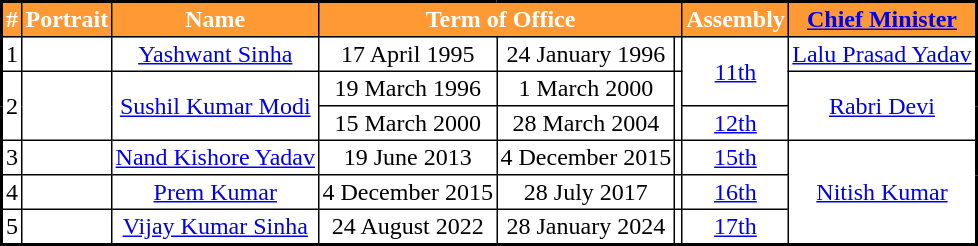<table border="1" cellpadding="2" cellspacing="0" style="border-collapse: collapse; border: 2px #000000 solid; font-size: x-big; width=">
<tr>
<th style="background-color:#FF9933; color:white">#</th>
<th style="background-color:#FF9933; color:white">Portrait</th>
<th style="background-color:#FF9933; color:white">Name</th>
<th colspan="3" style="background-color:#FF9933; color:white">Term of Office</th>
<th style="background-color:#FF9933; color:white">Assembly</th>
<th style="background-color:#FF9933; color:white"><a href='#'>Chief Minister</a></th>
</tr>
<tr style="text-align:center;">
<td>1</td>
<td></td>
<td><a href='#'>Yashwant Sinha</a></td>
<td>17 April 1995</td>
<td>24 January 1996</td>
<td></td>
<td rowspan="2"><a href='#'>11th</a></td>
<td><a href='#'>Lalu Prasad Yadav</a></td>
</tr>
<tr style="text-align:center;">
<td rowspan="2">2</td>
<td rowspan="2"></td>
<td rowspan="2"><a href='#'>Sushil Kumar Modi</a></td>
<td>19 March 1996</td>
<td>1 March 2000</td>
<td rowspan="2"></td>
<td rowspan="2"><a href='#'>Rabri Devi</a></td>
</tr>
<tr style="text-align:center;">
<td>15 March 2000</td>
<td>28 March 2004</td>
<td><a href='#'>12th</a></td>
</tr>
<tr style="text-align:center;">
<td>3</td>
<td></td>
<td><a href='#'>Nand Kishore Yadav</a></td>
<td>19 June 2013</td>
<td>4 December 2015</td>
<td></td>
<td><a href='#'>15th</a></td>
<td rowspan="3"><a href='#'>Nitish Kumar</a></td>
</tr>
<tr style="text-align:center;">
<td>4</td>
<td></td>
<td><a href='#'>Prem Kumar</a></td>
<td>4 December 2015</td>
<td>28 July 2017</td>
<td></td>
<td><a href='#'>16th</a></td>
</tr>
<tr style="text-align:center;">
<td>5</td>
<td></td>
<td><a href='#'>Vijay Kumar Sinha</a></td>
<td>24 August 2022</td>
<td>28 January 2024</td>
<td></td>
<td><a href='#'>17th</a></td>
</tr>
</table>
